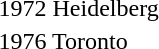<table>
<tr>
<td>1972 Heidelberg <br></td>
<td></td>
<td></td>
<td></td>
</tr>
<tr>
<td>1976 Toronto <br></td>
<td></td>
<td></td>
<td></td>
</tr>
</table>
